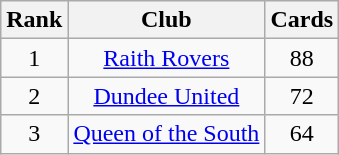<table class="wikitable" style="text-align:center">
<tr>
<th>Rank</th>
<th>Club</th>
<th>Cards</th>
</tr>
<tr>
<td>1</td>
<td><a href='#'>Raith Rovers</a></td>
<td>88</td>
</tr>
<tr>
<td>2</td>
<td><a href='#'>Dundee United</a></td>
<td>72</td>
</tr>
<tr>
<td>3</td>
<td><a href='#'>Queen of the South</a></td>
<td>64</td>
</tr>
</table>
